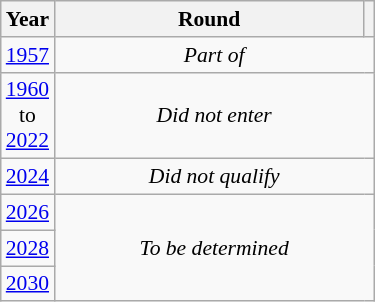<table class="wikitable" style="text-align: center; font-size:90%">
<tr>
<th>Year</th>
<th style="width:200px">Round</th>
<th></th>
</tr>
<tr>
<td><a href='#'>1957</a></td>
<td colspan="2"><em>Part of </em></td>
</tr>
<tr>
<td><a href='#'>1960</a><br>to<br><a href='#'>2022</a></td>
<td colspan="2"><em>Did not enter</em></td>
</tr>
<tr>
<td><a href='#'>2024</a></td>
<td colspan="2"><em>Did not qualify</em></td>
</tr>
<tr>
<td><a href='#'>2026</a></td>
<td colspan="2" rowspan="3"><em>To be determined</em></td>
</tr>
<tr>
<td><a href='#'>2028</a></td>
</tr>
<tr>
<td><a href='#'>2030</a></td>
</tr>
</table>
